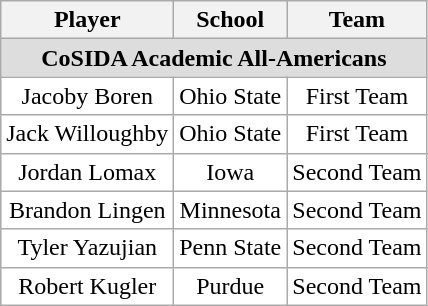<table class="wikitable">
<tr>
<th>Player</th>
<th>School</th>
<th>Team</th>
</tr>
<tr>
<td colspan="3" style="text-align:center; background:#ddd;"><strong>CoSIDA Academic All-Americans</strong></td>
</tr>
<tr style="text-align:center;">
<td style="background:white">Jacoby Boren</td>
<td style="background:white">Ohio State</td>
<td style="background:white">First Team</td>
</tr>
<tr style="text-align:center;">
<td style="background:white">Jack Willoughby</td>
<td style="background:white">Ohio State</td>
<td style="background:white">First Team</td>
</tr>
<tr style="text-align:center;">
<td style="background:white">Jordan Lomax</td>
<td style="background:white">Iowa</td>
<td style="background:white">Second Team</td>
</tr>
<tr style="text-align:center;">
<td style="background:white">Brandon Lingen</td>
<td style="background:white">Minnesota</td>
<td style="background:white">Second Team</td>
</tr>
<tr style="text-align:center;">
<td style="background:white">Tyler Yazujian</td>
<td style="background:white">Penn State</td>
<td style="background:white">Second Team</td>
</tr>
<tr style="text-align:center;">
<td style="background:white">Robert Kugler</td>
<td style="background:white">Purdue</td>
<td style="background:white">Second Team</td>
</tr>
</table>
